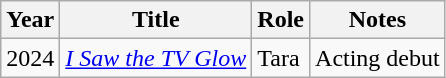<table class="wikitable">
<tr>
<th>Year</th>
<th>Title</th>
<th>Role</th>
<th>Notes</th>
</tr>
<tr>
<td>2024</td>
<td><em><a href='#'>I Saw the TV Glow</a></em></td>
<td>Tara</td>
<td>Acting debut</td>
</tr>
</table>
